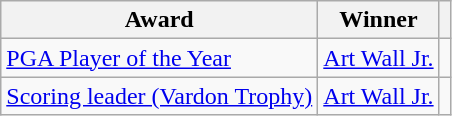<table class="wikitable">
<tr>
<th>Award</th>
<th>Winner</th>
<th></th>
</tr>
<tr>
<td><a href='#'>PGA Player of the Year</a></td>
<td> <a href='#'>Art Wall Jr.</a></td>
<td></td>
</tr>
<tr>
<td><a href='#'>Scoring leader (Vardon Trophy)</a></td>
<td> <a href='#'>Art Wall Jr.</a></td>
<td></td>
</tr>
</table>
